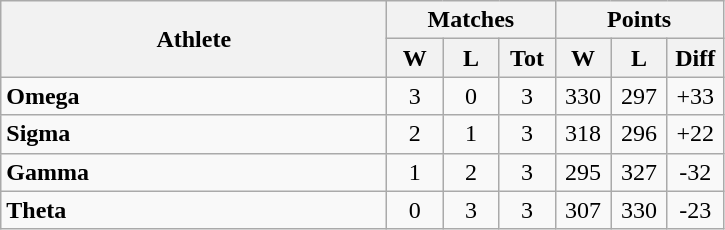<table class="wikitable" style="text-align:center">
<tr>
<th rowspan="2" width="250">Athlete</th>
<th colspan="3" width="90">Matches</th>
<th colspan="3" width="90">Points</th>
</tr>
<tr>
<th width="30">W</th>
<th width="30">L</th>
<th width="30">Tot</th>
<th width="30">W</th>
<th width="30">L</th>
<th width="30">Diff</th>
</tr>
<tr>
<td align="left"><strong>Omega</strong></td>
<td>3</td>
<td>0</td>
<td>3</td>
<td>330</td>
<td>297</td>
<td>+33</td>
</tr>
<tr>
<td align="left"><strong>Sigma</strong></td>
<td>2</td>
<td>1</td>
<td>3</td>
<td>318</td>
<td>296</td>
<td>+22</td>
</tr>
<tr>
<td align="left"><strong>Gamma</strong></td>
<td>1</td>
<td>2</td>
<td>3</td>
<td>295</td>
<td>327</td>
<td>-32</td>
</tr>
<tr>
<td align="left"><strong>Theta</strong></td>
<td>0</td>
<td>3</td>
<td>3</td>
<td>307</td>
<td>330</td>
<td>-23</td>
</tr>
</table>
